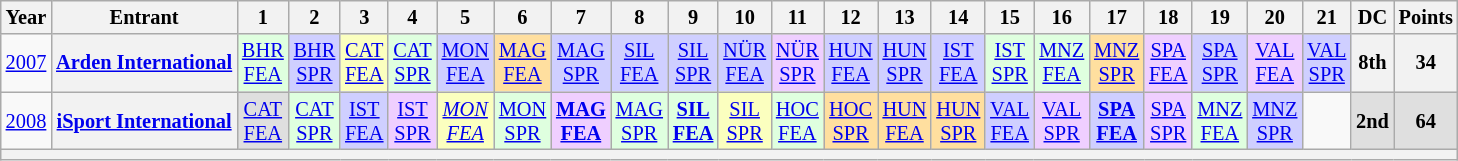<table class="wikitable" style="text-align:center; font-size:85%">
<tr>
<th>Year</th>
<th>Entrant</th>
<th>1</th>
<th>2</th>
<th>3</th>
<th>4</th>
<th>5</th>
<th>6</th>
<th>7</th>
<th>8</th>
<th>9</th>
<th>10</th>
<th>11</th>
<th>12</th>
<th>13</th>
<th>14</th>
<th>15</th>
<th>16</th>
<th>17</th>
<th>18</th>
<th>19</th>
<th>20</th>
<th>21</th>
<th>DC</th>
<th>Points</th>
</tr>
<tr>
<td><a href='#'>2007</a></td>
<th nowrap><a href='#'>Arden International</a></th>
<td style="background:#dfffdf;"><a href='#'>BHR<br>FEA</a><br></td>
<td style="background:#cfcfff;"><a href='#'>BHR<br>SPR</a><br></td>
<td style="background:#fbffbf;"><a href='#'>CAT<br>FEA</a><br></td>
<td style="background:#dfffdf;"><a href='#'>CAT<br>SPR</a><br></td>
<td style="background:#cfcfff;"><a href='#'>MON<br>FEA</a><br></td>
<td style="background:#ffdf9f;"><a href='#'>MAG<br>FEA</a><br></td>
<td style="background:#cfcfff;"><a href='#'>MAG<br>SPR</a><br></td>
<td style="background:#cfcfff;"><a href='#'>SIL<br>FEA</a><br></td>
<td style="background:#cfcfff;"><a href='#'>SIL<br>SPR</a><br></td>
<td style="background:#cfcfff;"><a href='#'>NÜR<br>FEA</a><br></td>
<td style="background:#efcfff;"><a href='#'>NÜR<br>SPR</a><br></td>
<td style="background:#cfcfff;"><a href='#'>HUN<br>FEA</a><br></td>
<td style="background:#cfcfff;"><a href='#'>HUN<br>SPR</a><br></td>
<td style="background:#cfcfff;"><a href='#'>IST<br>FEA</a><br></td>
<td style="background:#dfffdf;"><a href='#'>IST<br>SPR</a><br></td>
<td style="background:#dfffdf;"><a href='#'>MNZ<br>FEA</a><br></td>
<td style="background:#ffdf9f;"><a href='#'>MNZ<br>SPR</a><br></td>
<td style="background:#efcfff;"><a href='#'>SPA<br>FEA</a><br></td>
<td style="background:#cfcfff;"><a href='#'>SPA<br>SPR</a><br></td>
<td style="background:#efcfff;"><a href='#'>VAL<br>FEA</a><br></td>
<td style="background:#cfcfff;"><a href='#'>VAL<br>SPR</a><br></td>
<th>8th</th>
<th>34</th>
</tr>
<tr>
<td><a href='#'>2008</a></td>
<th nowrap><a href='#'>iSport International</a></th>
<td style="background:#dfdfdf;"><a href='#'>CAT<br>FEA</a><br></td>
<td style="background:#dfffdf;"><a href='#'>CAT<br>SPR</a><br></td>
<td style="background:#cfcfff;"><a href='#'>IST<br>FEA</a><br></td>
<td style="background:#efcfff;"><a href='#'>IST<br>SPR</a><br></td>
<td style="background:#fbffbf;"><em><a href='#'>MON<br>FEA</a></em><br></td>
<td style="background:#dfffdf;"><a href='#'>MON<br>SPR</a><br></td>
<td style="background:#efcfff;"><strong><a href='#'>MAG<br>FEA</a></strong><br></td>
<td style="background:#dfffdf;"><a href='#'>MAG<br>SPR</a><br></td>
<td style="background:#dfffdf;"><strong><a href='#'>SIL<br>FEA</a></strong><br></td>
<td style="background:#fbffbf;"><a href='#'>SIL<br>SPR</a><br></td>
<td style="background:#dfffdf;"><a href='#'>HOC<br>FEA</a><br></td>
<td style="background:#ffdf9f;"><a href='#'>HOC<br>SPR</a><br></td>
<td style="background:#ffdf9f;"><a href='#'>HUN<br>FEA</a><br></td>
<td style="background:#ffdf9f;"><a href='#'>HUN<br>SPR</a><br></td>
<td style="background:#cfcfff;"><a href='#'>VAL<br>FEA</a><br></td>
<td style="background:#efcfff;"><a href='#'>VAL<br>SPR</a><br></td>
<td style="background:#cfcfff;"><strong><a href='#'>SPA<br>FEA</a></strong><br></td>
<td style="background:#efcfff;"><a href='#'>SPA<br>SPR</a><br></td>
<td style="background:#dfffdf;"><a href='#'>MNZ<br>FEA</a><br></td>
<td style="background:#cfcfff;"><a href='#'>MNZ<br>SPR</a><br></td>
<td></td>
<th style="background:#dfdfdf;">2nd</th>
<th style="background:#dfdfdf;">64</th>
</tr>
<tr>
<th colspan="25"></th>
</tr>
</table>
